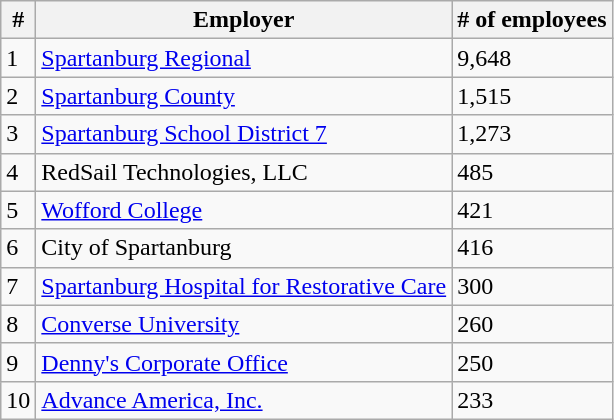<table class="wikitable">
<tr>
<th>#</th>
<th>Employer</th>
<th># of employees</th>
</tr>
<tr>
<td>1</td>
<td><a href='#'>Spartanburg Regional</a></td>
<td>9,648</td>
</tr>
<tr>
<td>2</td>
<td><a href='#'>Spartanburg County</a></td>
<td>1,515</td>
</tr>
<tr>
<td>3</td>
<td><a href='#'>Spartanburg School District 7</a></td>
<td>1,273</td>
</tr>
<tr>
<td>4</td>
<td>RedSail Technologies, LLC</td>
<td>485</td>
</tr>
<tr>
<td>5</td>
<td><a href='#'>Wofford College</a></td>
<td>421</td>
</tr>
<tr>
<td>6</td>
<td>City of Spartanburg</td>
<td>416</td>
</tr>
<tr>
<td>7</td>
<td><a href='#'>Spartanburg Hospital for Restorative Care</a></td>
<td>300</td>
</tr>
<tr>
<td>8</td>
<td><a href='#'>Converse University</a></td>
<td>260</td>
</tr>
<tr>
<td>9</td>
<td><a href='#'>Denny's Corporate Office</a></td>
<td>250</td>
</tr>
<tr>
<td>10</td>
<td><a href='#'>Advance America, Inc.</a></td>
<td>233</td>
</tr>
</table>
